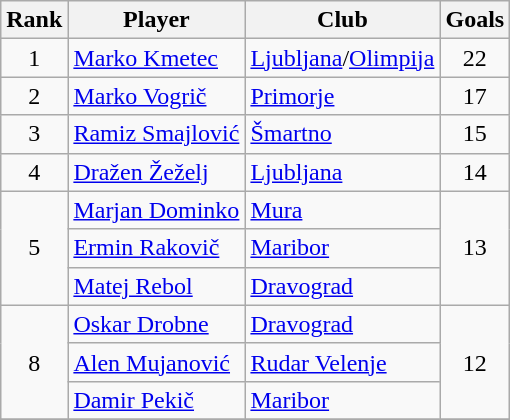<table class="wikitable" style="text-align:left">
<tr>
<th>Rank</th>
<th>Player</th>
<th>Club</th>
<th>Goals</th>
</tr>
<tr>
<td align="center">1</td>
<td> <a href='#'>Marko Kmetec</a></td>
<td><a href='#'>Ljubljana</a>/<a href='#'>Olimpija</a></td>
<td rowspan=1 align=center>22</td>
</tr>
<tr>
<td align="center">2</td>
<td> <a href='#'>Marko Vogrič</a></td>
<td><a href='#'>Primorje</a></td>
<td rowspan=1 align=center>17</td>
</tr>
<tr>
<td align="center">3</td>
<td> <a href='#'>Ramiz Smajlović</a></td>
<td><a href='#'>Šmartno</a></td>
<td rowspan=1 align=center>15</td>
</tr>
<tr>
<td align="center">4</td>
<td> <a href='#'>Dražen Žeželj</a></td>
<td><a href='#'>Ljubljana</a></td>
<td rowspan=1 align=center>14</td>
</tr>
<tr>
<td rowspan=3 align="center">5</td>
<td> <a href='#'>Marjan Dominko</a></td>
<td><a href='#'>Mura</a></td>
<td rowspan=3 align=center>13</td>
</tr>
<tr>
<td> <a href='#'>Ermin Rakovič</a></td>
<td><a href='#'>Maribor</a></td>
</tr>
<tr>
<td> <a href='#'>Matej Rebol</a></td>
<td><a href='#'>Dravograd</a></td>
</tr>
<tr>
<td rowspan=3 align="center">8</td>
<td> <a href='#'>Oskar Drobne</a></td>
<td><a href='#'>Dravograd</a></td>
<td rowspan=3 align=center>12</td>
</tr>
<tr>
<td> <a href='#'>Alen Mujanović</a></td>
<td><a href='#'>Rudar Velenje</a></td>
</tr>
<tr>
<td> <a href='#'>Damir Pekič</a></td>
<td><a href='#'>Maribor</a></td>
</tr>
<tr>
</tr>
</table>
